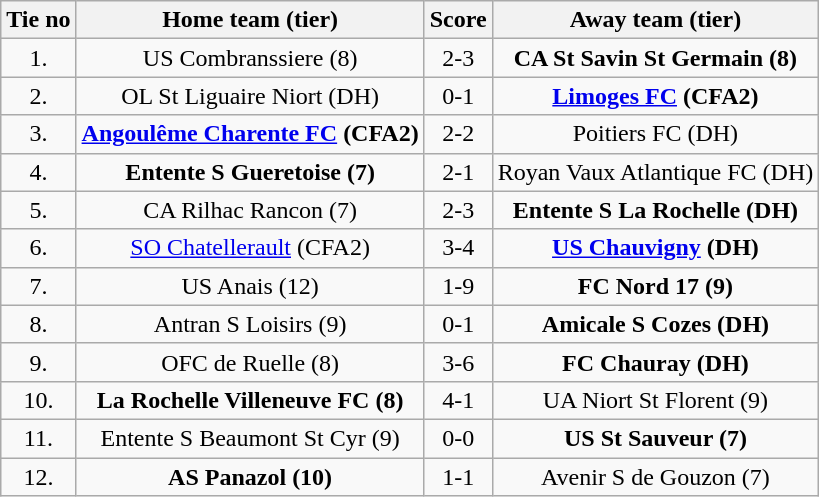<table class="wikitable" style="text-align: center">
<tr>
<th>Tie no</th>
<th>Home team (tier)</th>
<th>Score</th>
<th>Away team (tier)</th>
</tr>
<tr>
<td>1.</td>
<td>US Combranssiere (8)</td>
<td>2-3 </td>
<td><strong>CA St Savin St Germain (8)</strong></td>
</tr>
<tr>
<td>2.</td>
<td>OL St Liguaire Niort (DH)</td>
<td>0-1</td>
<td><strong><a href='#'>Limoges FC</a> (CFA2)</strong></td>
</tr>
<tr>
<td>3.</td>
<td><strong><a href='#'>Angoulême Charente FC</a> (CFA2)</strong></td>
<td>2-2 </td>
<td>Poitiers FC (DH)</td>
</tr>
<tr>
<td>4.</td>
<td><strong>Entente S Gueretoise (7)</strong></td>
<td>2-1</td>
<td>Royan Vaux Atlantique FC (DH)</td>
</tr>
<tr>
<td>5.</td>
<td>CA Rilhac Rancon (7)</td>
<td>2-3</td>
<td><strong>Entente S La Rochelle (DH)</strong></td>
</tr>
<tr>
<td>6.</td>
<td><a href='#'>SO Chatellerault</a> (CFA2)</td>
<td>3-4 </td>
<td><strong><a href='#'>US Chauvigny</a> (DH)</strong></td>
</tr>
<tr>
<td>7.</td>
<td>US Anais (12)</td>
<td>1-9</td>
<td><strong>FC Nord 17 (9)</strong></td>
</tr>
<tr>
<td>8.</td>
<td>Antran S Loisirs (9)</td>
<td>0-1</td>
<td><strong>Amicale S Cozes (DH)</strong></td>
</tr>
<tr>
<td>9.</td>
<td>OFC de Ruelle (8)</td>
<td>3-6</td>
<td><strong>FC Chauray (DH)</strong></td>
</tr>
<tr>
<td>10.</td>
<td><strong>La Rochelle Villeneuve FC (8)</strong></td>
<td>4-1</td>
<td>UA Niort St Florent (9)</td>
</tr>
<tr>
<td>11.</td>
<td>Entente S Beaumont St Cyr (9)</td>
<td>0-0 </td>
<td><strong>US St Sauveur (7)</strong></td>
</tr>
<tr>
<td>12.</td>
<td><strong>AS Panazol (10)</strong></td>
<td>1-1 </td>
<td>Avenir S de Gouzon (7)</td>
</tr>
</table>
